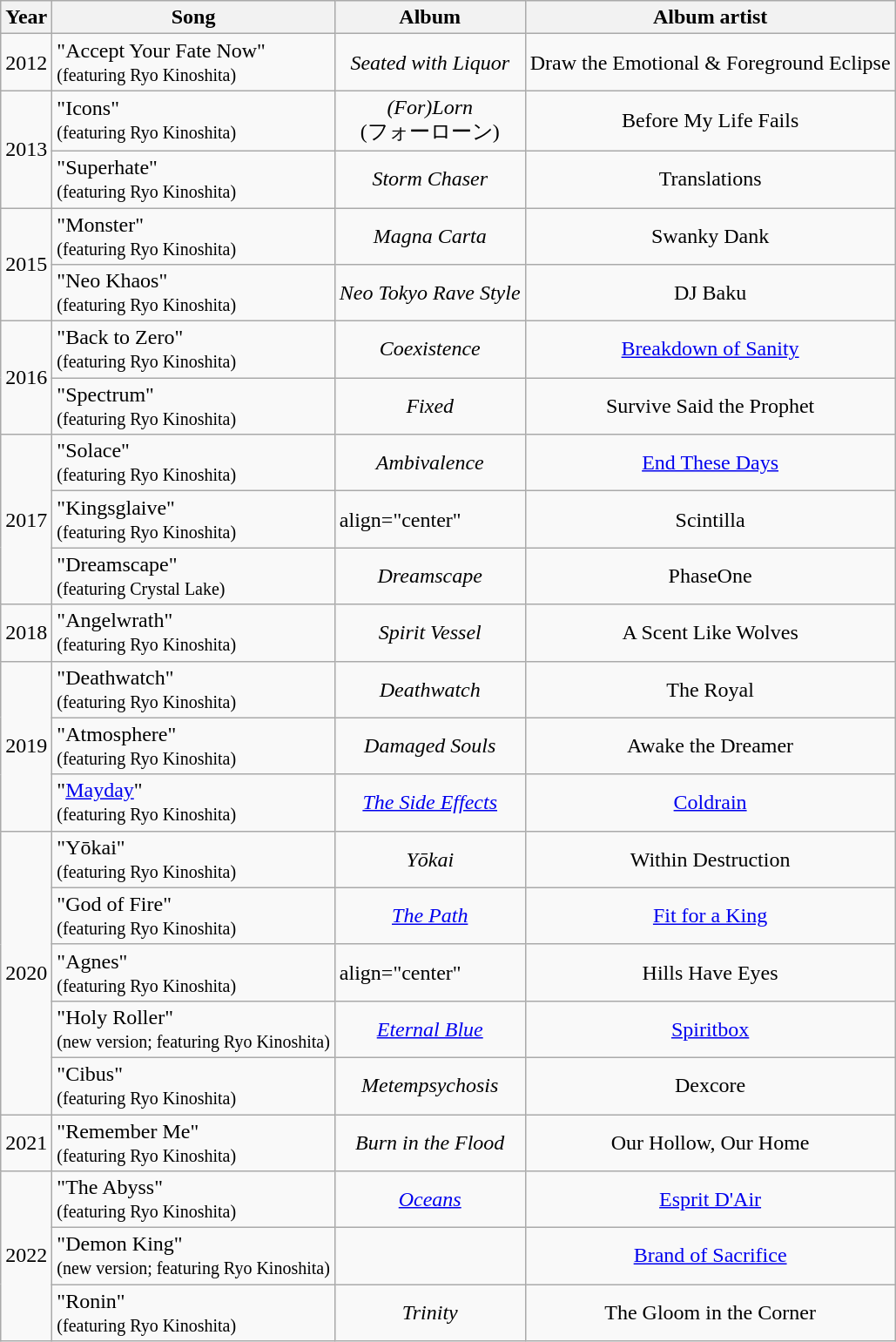<table class="wikitable">
<tr>
<th>Year</th>
<th>Song</th>
<th>Album</th>
<th>Album artist</th>
</tr>
<tr>
<td rowspan="1">2012</td>
<td>"Accept Your Fate Now"<br><small>(featuring Ryo Kinoshita)</small></td>
<td align="center"><em>Seated with Liquor</em></td>
<td align="center">Draw the Emotional & Foreground Eclipse</td>
</tr>
<tr>
<td rowspan="2">2013</td>
<td>"Icons"<br><small>(featuring Ryo Kinoshita)</small></td>
<td align="center"><em>(For)Lorn</em> <br>(フォーローン)</td>
<td align="center">Before My Life Fails</td>
</tr>
<tr>
<td>"Superhate"<br><small>(featuring Ryo Kinoshita)</small></td>
<td align="center"><em>Storm Chaser</em></td>
<td align="center">Translations</td>
</tr>
<tr>
<td rowspan="2">2015</td>
<td>"Monster"<br><small>(featuring Ryo Kinoshita)</small></td>
<td align="center"><em>Magna Carta</em></td>
<td align="center">Swanky Dank</td>
</tr>
<tr>
<td>"Neo Khaos"<br><small>(featuring Ryo Kinoshita)</small></td>
<td align="center"><em>Neo Tokyo Rave Style</em></td>
<td align="center">DJ Baku</td>
</tr>
<tr>
<td rowspan="2">2016</td>
<td>"Back to Zero"<br><small>(featuring Ryo Kinoshita)</small></td>
<td align="center"><em>Coexistence</em></td>
<td align="center"><a href='#'>Breakdown of Sanity</a></td>
</tr>
<tr>
<td>"Spectrum"<br><small>(featuring Ryo Kinoshita)</small></td>
<td align="center"><em>Fixed</em></td>
<td align="center">Survive Said the Prophet</td>
</tr>
<tr>
<td rowspan="3">2017</td>
<td>"Solace"<br><small>(featuring Ryo Kinoshita)</small></td>
<td align="center"><em>Ambivalence</em></td>
<td align="center"><a href='#'>End These Days</a></td>
</tr>
<tr>
<td>"Kingsglaive"<br><small>(featuring Ryo Kinoshita)</small></td>
<td>align="center" </td>
<td align="center">Scintilla</td>
</tr>
<tr>
<td>"Dreamscape"<br><small>(featuring Crystal Lake)</small></td>
<td align="center"><em>Dreamscape</em></td>
<td align="center">PhaseOne</td>
</tr>
<tr>
<td>2018</td>
<td>"Angelwrath"<br><small>(featuring Ryo Kinoshita)</small></td>
<td align="center"><em>Spirit Vessel</em></td>
<td align="center">A Scent Like Wolves</td>
</tr>
<tr>
<td rowspan="3">2019</td>
<td>"Deathwatch"<br><small>(featuring Ryo Kinoshita)</small></td>
<td align="center"><em>Deathwatch</em></td>
<td align="center">The Royal</td>
</tr>
<tr>
<td>"Atmosphere"<br><small>(featuring Ryo Kinoshita)</small></td>
<td align="center"><em>Damaged Souls</em></td>
<td align="center">Awake the Dreamer</td>
</tr>
<tr>
<td>"<a href='#'>Mayday</a>"<br><small>(featuring Ryo Kinoshita)</small></td>
<td align="center"><em><a href='#'>The Side Effects</a></em></td>
<td align="center"><a href='#'>Coldrain</a></td>
</tr>
<tr>
<td rowspan="5">2020</td>
<td>"Yōkai"<br><small>(featuring Ryo Kinoshita)</small></td>
<td align="center"><em>Yōkai</em></td>
<td align="center">Within Destruction</td>
</tr>
<tr>
<td>"God of Fire"<br><small>(featuring Ryo Kinoshita)</small></td>
<td align="center"><em><a href='#'>The Path</a></em></td>
<td align="center"><a href='#'>Fit for a King</a></td>
</tr>
<tr>
<td>"Agnes"<br><small>(featuring Ryo Kinoshita)</small></td>
<td>align="center" </td>
<td align="center">Hills Have Eyes</td>
</tr>
<tr>
<td>"Holy Roller"<br><small>(new version; featuring Ryo Kinoshita)</small></td>
<td align="center"><em><a href='#'>Eternal Blue</a></em></td>
<td align="center"><a href='#'>Spiritbox</a></td>
</tr>
<tr>
<td>"Cibus"<br><small>(featuring Ryo Kinoshita)</small></td>
<td align="center"><em>Metempsychosis</em></td>
<td align="center">Dexcore</td>
</tr>
<tr>
<td>2021</td>
<td>"Remember Me"<br><small>(featuring Ryo Kinoshita)</small></td>
<td align="center"><em>Burn in the Flood</em></td>
<td align="center">Our Hollow, Our Home</td>
</tr>
<tr>
<td rowspan="3">2022</td>
<td>"The Abyss"<br><small>(featuring Ryo Kinoshita)</small></td>
<td align="center"><em><a href='#'>Oceans</a></em></td>
<td align="center"><a href='#'>Esprit D'Air</a></td>
</tr>
<tr>
<td>"Demon King"<br><small>(new version; featuring Ryo Kinoshita)</small></td>
<td></td>
<td align="center"><a href='#'>Brand of Sacrifice</a></td>
</tr>
<tr>
<td>"Ronin"<br><small>(featuring Ryo Kinoshita)</small></td>
<td align="center"><em>Trinity</em></td>
<td align="center">The Gloom in the Corner</td>
</tr>
</table>
